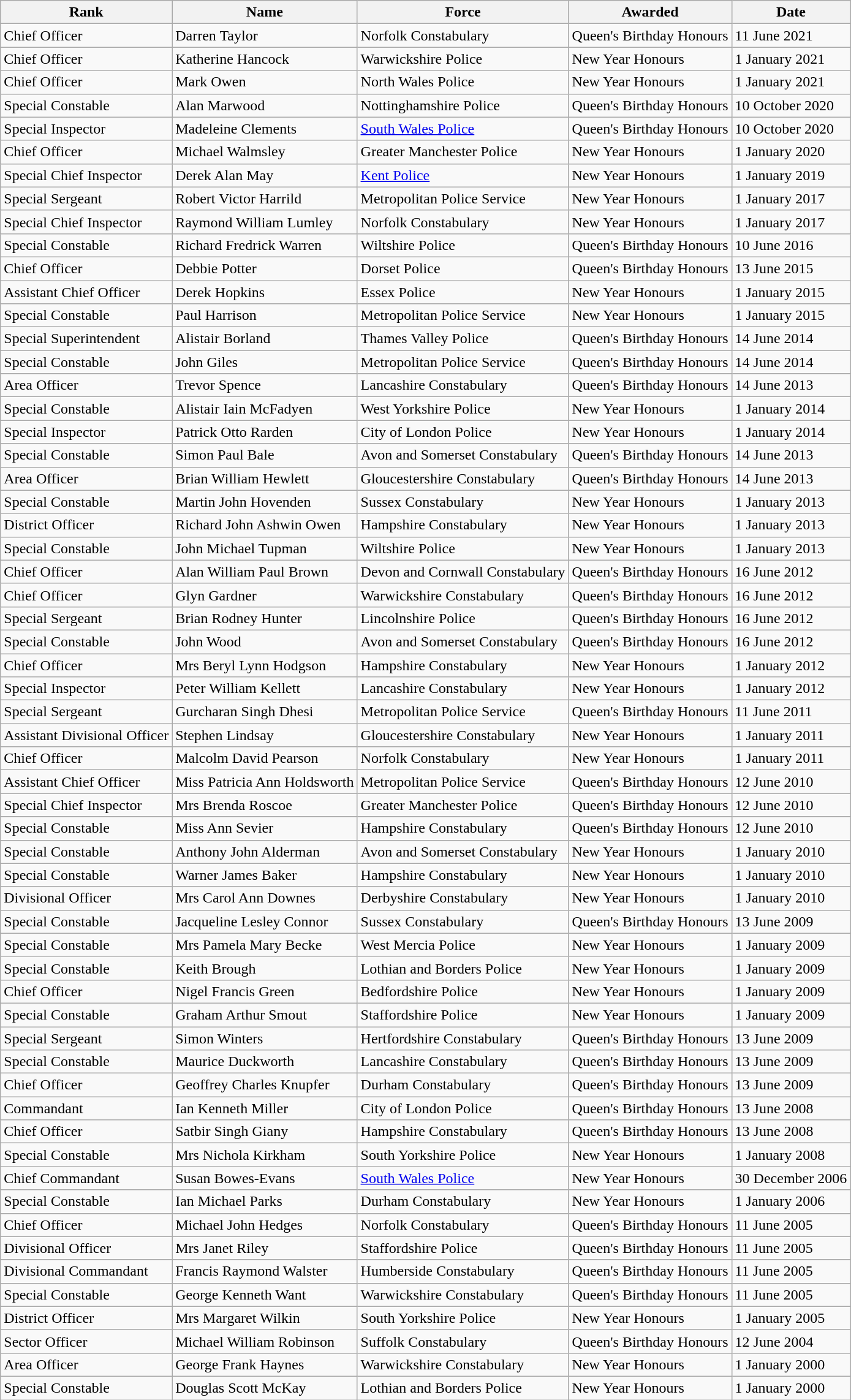<table class="wikitable mw-collapsible">
<tr>
<th>Rank</th>
<th>Name</th>
<th>Force</th>
<th>Awarded</th>
<th>Date</th>
</tr>
<tr>
<td>Chief Officer</td>
<td>Darren Taylor</td>
<td>Norfolk Constabulary</td>
<td>Queen's Birthday Honours</td>
<td>11 June 2021</td>
</tr>
<tr>
<td>Chief Officer</td>
<td>Katherine Hancock</td>
<td>Warwickshire Police</td>
<td>New Year Honours</td>
<td>1 January 2021</td>
</tr>
<tr>
<td>Chief Officer</td>
<td>Mark Owen</td>
<td>North Wales Police</td>
<td>New Year Honours</td>
<td>1 January 2021</td>
</tr>
<tr>
<td>Special Constable</td>
<td>Alan Marwood</td>
<td>Nottinghamshire Police</td>
<td>Queen's Birthday Honours</td>
<td>10 October 2020</td>
</tr>
<tr>
<td>Special Inspector</td>
<td>Madeleine Clements</td>
<td><a href='#'>South Wales Police</a></td>
<td>Queen's Birthday Honours</td>
<td>10 October 2020</td>
</tr>
<tr>
<td>Chief Officer</td>
<td>Michael Walmsley </td>
<td>Greater Manchester Police</td>
<td>New Year Honours</td>
<td>1 January 2020</td>
</tr>
<tr>
<td>Special Chief Inspector</td>
<td>Derek Alan May</td>
<td><a href='#'>Kent Police</a></td>
<td>New Year Honours</td>
<td>1 January 2019</td>
</tr>
<tr>
<td>Special Sergeant</td>
<td>Robert Victor Harrild</td>
<td>Metropolitan Police Service</td>
<td>New Year Honours</td>
<td>1 January 2017</td>
</tr>
<tr>
<td>Special Chief Inspector</td>
<td>Raymond William Lumley</td>
<td>Norfolk Constabulary</td>
<td>New Year Honours</td>
<td>1 January 2017</td>
</tr>
<tr>
<td>Special Constable</td>
<td>Richard Fredrick Warren</td>
<td>Wiltshire Police</td>
<td>Queen's Birthday Honours</td>
<td>10 June 2016</td>
</tr>
<tr>
<td>Chief Officer</td>
<td>Debbie Potter </td>
<td>Dorset Police</td>
<td>Queen's Birthday Honours</td>
<td>13 June 2015</td>
</tr>
<tr>
<td>Assistant Chief Officer</td>
<td>Derek Hopkins </td>
<td>Essex Police</td>
<td>New Year Honours</td>
<td>1 January 2015</td>
</tr>
<tr>
<td>Special Constable</td>
<td>Paul Harrison </td>
<td>Metropolitan Police Service</td>
<td>New Year Honours</td>
<td>1 January 2015</td>
</tr>
<tr>
<td>Special Superintendent</td>
<td>Alistair Borland </td>
<td>Thames Valley Police</td>
<td>Queen's Birthday Honours</td>
<td>14 June 2014</td>
</tr>
<tr>
<td>Special Constable</td>
<td>John Giles </td>
<td>Metropolitan Police Service</td>
<td>Queen's Birthday Honours</td>
<td>14 June 2014</td>
</tr>
<tr>
<td>Area Officer</td>
<td>Trevor Spence </td>
<td>Lancashire Constabulary</td>
<td>Queen's Birthday Honours</td>
<td>14 June 2013</td>
</tr>
<tr>
<td>Special Constable</td>
<td>Alistair Iain McFadyen </td>
<td>West Yorkshire Police</td>
<td>New Year Honours</td>
<td>1 January 2014</td>
</tr>
<tr>
<td>Special Inspector</td>
<td>Patrick Otto Rarden </td>
<td>City of London Police</td>
<td>New Year Honours</td>
<td>1 January 2014</td>
</tr>
<tr>
<td>Special Constable</td>
<td>Simon Paul Bale </td>
<td>Avon and Somerset Constabulary</td>
<td>Queen's Birthday Honours</td>
<td>14 June 2013</td>
</tr>
<tr>
<td>Area Officer</td>
<td>Brian William Hewlett </td>
<td>Gloucestershire Constabulary</td>
<td>Queen's Birthday Honours</td>
<td>14 June 2013</td>
</tr>
<tr>
<td>Special Constable</td>
<td>Martin John Hovenden </td>
<td>Sussex Constabulary</td>
<td>New Year Honours</td>
<td>1 January 2013</td>
</tr>
<tr>
<td>District Officer</td>
<td>Richard John Ashwin Owen </td>
<td>Hampshire Constabulary</td>
<td>New Year Honours</td>
<td>1 January 2013</td>
</tr>
<tr>
<td>Special Constable</td>
<td>John Michael Tupman </td>
<td>Wiltshire Police</td>
<td>New Year Honours</td>
<td>1 January 2013</td>
</tr>
<tr>
<td>Chief Officer</td>
<td>Alan William Paul Brown </td>
<td>Devon and Cornwall Constabulary</td>
<td>Queen's Birthday Honours</td>
<td>16 June 2012</td>
</tr>
<tr>
<td>Chief Officer</td>
<td>Glyn Gardner </td>
<td>Warwickshire Constabulary</td>
<td>Queen's Birthday Honours</td>
<td>16 June 2012</td>
</tr>
<tr>
<td>Special Sergeant</td>
<td>Brian Rodney Hunter </td>
<td>Lincolnshire Police</td>
<td>Queen's Birthday Honours</td>
<td>16 June 2012</td>
</tr>
<tr>
<td>Special Constable</td>
<td>John Wood </td>
<td>Avon and Somerset Constabulary</td>
<td>Queen's Birthday Honours</td>
<td>16 June 2012</td>
</tr>
<tr>
<td>Chief Officer</td>
<td>Mrs Beryl Lynn Hodgson </td>
<td>Hampshire Constabulary</td>
<td>New Year Honours</td>
<td>1 January 2012</td>
</tr>
<tr>
<td>Special Inspector</td>
<td>Peter William Kellett </td>
<td>Lancashire Constabulary</td>
<td>New Year Honours</td>
<td>1 January 2012</td>
</tr>
<tr>
<td>Special Sergeant</td>
<td>Gurcharan Singh Dhesi</td>
<td>Metropolitan Police Service</td>
<td>Queen's Birthday Honours</td>
<td>11 June 2011</td>
</tr>
<tr>
<td>Assistant Divisional Officer</td>
<td>Stephen Lindsay</td>
<td>Gloucestershire Constabulary</td>
<td>New Year Honours</td>
<td>1 January 2011</td>
</tr>
<tr>
<td>Chief Officer</td>
<td>Malcolm David Pearson</td>
<td>Norfolk Constabulary</td>
<td>New Year Honours</td>
<td>1 January 2011</td>
</tr>
<tr>
<td>Assistant Chief Officer</td>
<td>Miss Patricia Ann Holdsworth</td>
<td>Metropolitan Police Service</td>
<td>Queen's Birthday Honours</td>
<td>12 June 2010</td>
</tr>
<tr>
<td>Special Chief Inspector</td>
<td>Mrs Brenda Roscoe</td>
<td>Greater Manchester Police</td>
<td>Queen's Birthday Honours</td>
<td>12 June 2010</td>
</tr>
<tr>
<td>Special Constable</td>
<td>Miss Ann Sevier</td>
<td>Hampshire Constabulary</td>
<td>Queen's Birthday Honours</td>
<td>12 June 2010</td>
</tr>
<tr>
<td>Special Constable</td>
<td>Anthony John Alderman</td>
<td>Avon and Somerset Constabulary</td>
<td>New Year Honours</td>
<td>1 January 2010</td>
</tr>
<tr>
<td>Special Constable</td>
<td>Warner James Baker</td>
<td>Hampshire Constabulary</td>
<td>New Year Honours</td>
<td>1 January 2010</td>
</tr>
<tr>
<td>Divisional Officer</td>
<td>Mrs Carol Ann Downes</td>
<td>Derbyshire Constabulary</td>
<td>New Year Honours</td>
<td>1 January 2010</td>
</tr>
<tr>
<td>Special Constable</td>
<td>Jacqueline Lesley Connor</td>
<td>Sussex Constabulary</td>
<td>Queen's Birthday Honours</td>
<td>13 June 2009</td>
</tr>
<tr>
<td>Special Constable</td>
<td>Mrs Pamela Mary Becke</td>
<td>West Mercia Police</td>
<td>New Year Honours</td>
<td>1 January 2009</td>
</tr>
<tr>
<td>Special Constable</td>
<td>Keith Brough</td>
<td>Lothian and Borders Police</td>
<td>New Year Honours</td>
<td>1 January 2009</td>
</tr>
<tr>
<td>Chief Officer</td>
<td>Nigel Francis Green</td>
<td>Bedfordshire Police</td>
<td>New Year Honours</td>
<td>1 January 2009</td>
</tr>
<tr>
<td>Special Constable</td>
<td>Graham Arthur Smout</td>
<td>Staffordshire Police</td>
<td>New Year Honours</td>
<td>1 January 2009</td>
</tr>
<tr>
<td>Special Sergeant</td>
<td>Simon Winters</td>
<td>Hertfordshire Constabulary</td>
<td>Queen's Birthday Honours</td>
<td>13 June 2009</td>
</tr>
<tr>
<td>Special Constable</td>
<td>Maurice Duckworth</td>
<td>Lancashire Constabulary</td>
<td>Queen's Birthday Honours</td>
<td>13 June 2009</td>
</tr>
<tr>
<td>Chief Officer</td>
<td>Geoffrey Charles Knupfer</td>
<td>Durham Constabulary</td>
<td>Queen's Birthday Honours</td>
<td>13 June 2009</td>
</tr>
<tr>
<td>Commandant</td>
<td>Ian Kenneth Miller</td>
<td>City of London Police</td>
<td>Queen's Birthday Honours</td>
<td>13 June 2008</td>
</tr>
<tr>
<td>Chief Officer</td>
<td>Satbir Singh Giany</td>
<td>Hampshire Constabulary</td>
<td>Queen's Birthday Honours</td>
<td>13 June 2008</td>
</tr>
<tr>
<td>Special Constable</td>
<td>Mrs Nichola Kirkham</td>
<td>South Yorkshire Police</td>
<td>New Year Honours</td>
<td>1 January 2008</td>
</tr>
<tr>
<td>Chief Commandant</td>
<td>Susan Bowes-Evans</td>
<td><a href='#'>South Wales Police</a></td>
<td>New Year Honours</td>
<td>30 December 2006</td>
</tr>
<tr>
<td>Special Constable</td>
<td>Ian Michael Parks</td>
<td>Durham Constabulary</td>
<td>New Year Honours</td>
<td>1 January 2006</td>
</tr>
<tr>
<td>Chief Officer</td>
<td>Michael John Hedges</td>
<td>Norfolk Constabulary</td>
<td>Queen's Birthday Honours</td>
<td>11 June 2005</td>
</tr>
<tr>
<td>Divisional Officer</td>
<td>Mrs Janet Riley</td>
<td>Staffordshire Police</td>
<td>Queen's Birthday Honours</td>
<td>11 June 2005</td>
</tr>
<tr>
<td>Divisional Commandant</td>
<td>Francis Raymond Walster</td>
<td>Humberside Constabulary</td>
<td>Queen's Birthday Honours</td>
<td>11 June 2005</td>
</tr>
<tr>
<td>Special Constable</td>
<td>George Kenneth Want</td>
<td>Warwickshire Constabulary</td>
<td>Queen's Birthday Honours</td>
<td>11 June 2005</td>
</tr>
<tr>
<td>District Officer</td>
<td>Mrs Margaret Wilkin</td>
<td>South Yorkshire Police</td>
<td>New Year Honours</td>
<td>1 January 2005</td>
</tr>
<tr>
<td>Sector Officer</td>
<td>Michael William Robinson</td>
<td>Suffolk Constabulary</td>
<td>Queen's Birthday Honours</td>
<td>12 June 2004</td>
</tr>
<tr>
<td>Area Officer</td>
<td>George Frank Haynes</td>
<td>Warwickshire Constabulary</td>
<td>New Year Honours</td>
<td>1 January 2000</td>
</tr>
<tr>
<td>Special Constable</td>
<td>Douglas Scott McKay</td>
<td>Lothian and Borders Police</td>
<td>New Year Honours</td>
<td>1 January 2000</td>
</tr>
</table>
